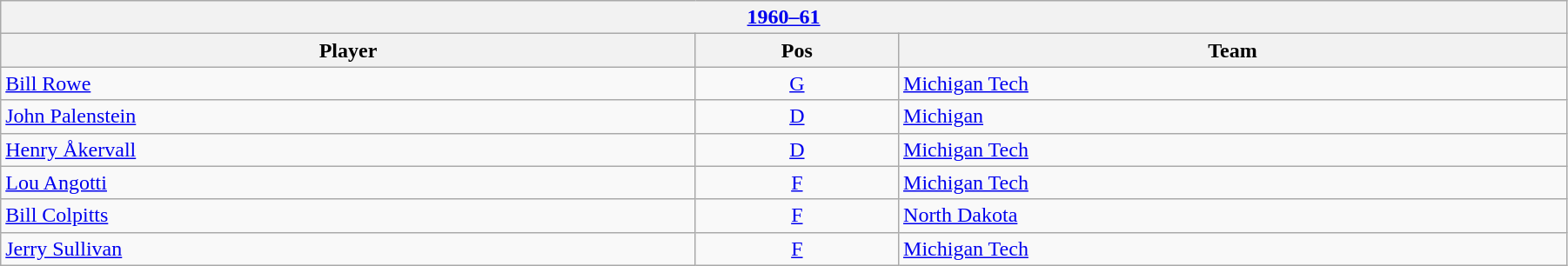<table class="wikitable" width=95%>
<tr>
<th colspan=3><a href='#'>1960–61</a></th>
</tr>
<tr>
<th>Player</th>
<th>Pos</th>
<th>Team</th>
</tr>
<tr>
<td><a href='#'>Bill Rowe</a></td>
<td align=center><a href='#'>G</a></td>
<td><a href='#'>Michigan Tech</a></td>
</tr>
<tr>
<td><a href='#'>John Palenstein</a></td>
<td align=center><a href='#'>D</a></td>
<td><a href='#'>Michigan</a></td>
</tr>
<tr>
<td><a href='#'>Henry Åkervall</a></td>
<td align=center><a href='#'>D</a></td>
<td><a href='#'>Michigan Tech</a></td>
</tr>
<tr>
<td><a href='#'>Lou Angotti</a></td>
<td align=center><a href='#'>F</a></td>
<td><a href='#'>Michigan Tech</a></td>
</tr>
<tr>
<td><a href='#'>Bill Colpitts</a></td>
<td align=center><a href='#'>F</a></td>
<td><a href='#'>North Dakota</a></td>
</tr>
<tr>
<td><a href='#'>Jerry Sullivan</a></td>
<td align=center><a href='#'>F</a></td>
<td><a href='#'>Michigan Tech</a></td>
</tr>
</table>
